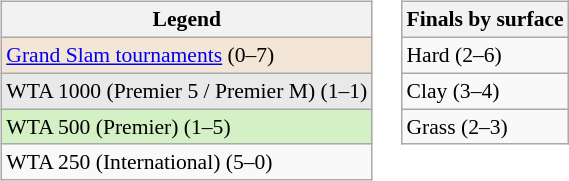<table>
<tr valign=top>
<td><br><table class="wikitable" style="font-size:90%;">
<tr>
<th>Legend</th>
</tr>
<tr bgcolor=f3e6d7>
<td><a href='#'>Grand Slam tournaments</a> (0–7)</td>
</tr>
<tr bgcolor=e9e9e9>
<td>WTA 1000 (Premier 5 / Premier M) (1–1)</td>
</tr>
<tr bgcolor=d4f1c5>
<td>WTA 500 (Premier) (1–5)</td>
</tr>
<tr>
<td>WTA 250 (International) (5–0)</td>
</tr>
</table>
</td>
<td><br><table class="wikitable" style="font-size:90%;">
<tr>
<th>Finals by surface</th>
</tr>
<tr>
<td>Hard (2–6)</td>
</tr>
<tr>
<td>Clay (3–4)</td>
</tr>
<tr>
<td>Grass (2–3)</td>
</tr>
</table>
</td>
</tr>
</table>
